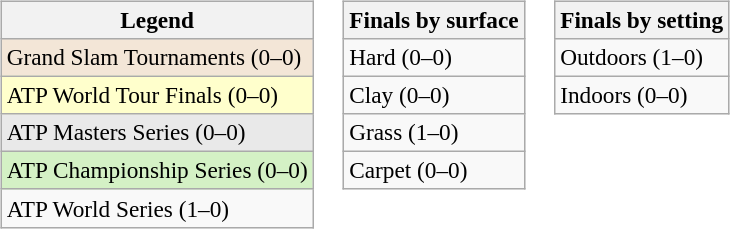<table>
<tr valign=top>
<td><br><table class=wikitable style=font-size:97%>
<tr>
<th>Legend</th>
</tr>
<tr style="background:#f3e6d7;">
<td>Grand Slam Tournaments (0–0)</td>
</tr>
<tr style="background:#ffc;">
<td>ATP World Tour Finals (0–0)</td>
</tr>
<tr style="background:#e9e9e9;">
<td>ATP Masters Series (0–0)</td>
</tr>
<tr style="background:#d4f1c5;">
<td>ATP Championship Series (0–0)</td>
</tr>
<tr>
<td>ATP World Series (1–0)</td>
</tr>
</table>
</td>
<td><br><table class=wikitable style=font-size:97%>
<tr>
<th>Finals by surface</th>
</tr>
<tr>
<td>Hard (0–0)</td>
</tr>
<tr>
<td>Clay (0–0)</td>
</tr>
<tr>
<td>Grass (1–0)</td>
</tr>
<tr>
<td>Carpet (0–0)</td>
</tr>
</table>
</td>
<td><br><table class=wikitable style=font-size:97%>
<tr>
<th>Finals by setting</th>
</tr>
<tr>
<td>Outdoors (1–0)</td>
</tr>
<tr>
<td>Indoors (0–0)</td>
</tr>
</table>
</td>
</tr>
</table>
